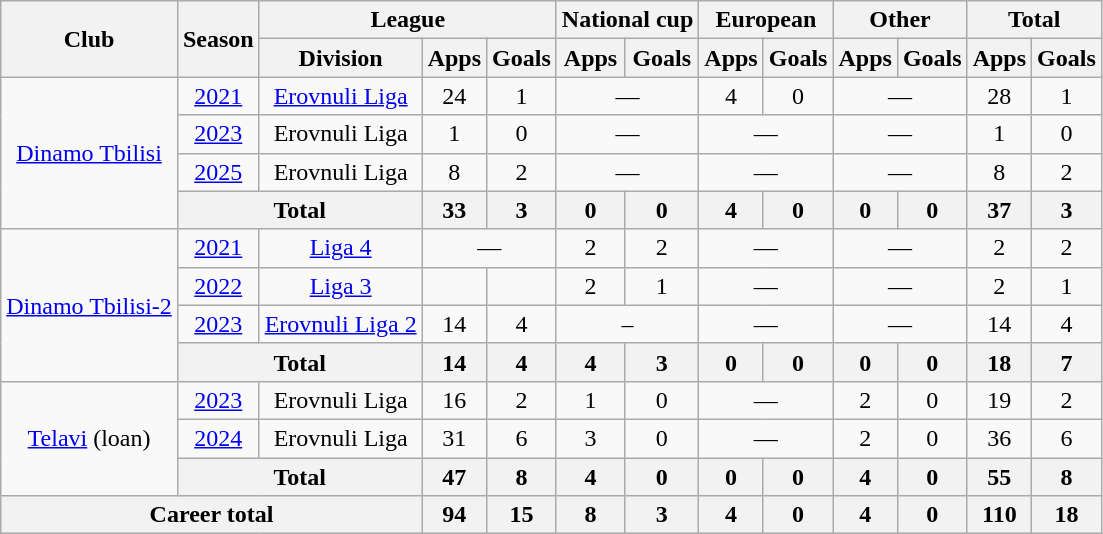<table class="wikitable" style="text-align:center">
<tr>
<th rowspan="2">Club</th>
<th rowspan="2">Season</th>
<th colspan="3">League</th>
<th colspan="2">National cup</th>
<th colspan="2">European</th>
<th colspan="2">Other</th>
<th colspan="2">Total</th>
</tr>
<tr>
<th>Division</th>
<th>Apps</th>
<th>Goals</th>
<th>Apps</th>
<th>Goals</th>
<th>Apps</th>
<th>Goals</th>
<th>Apps</th>
<th>Goals</th>
<th>Apps</th>
<th>Goals</th>
</tr>
<tr>
<td rowspan="4"><a href='#'>Dinamo Tbilisi</a></td>
<td><a href='#'>2021</a></td>
<td><a href='#'>Erovnuli Liga</a></td>
<td>24</td>
<td>1</td>
<td colspan="2">—</td>
<td>4</td>
<td>0</td>
<td colspan="2">—</td>
<td>28</td>
<td>1</td>
</tr>
<tr>
<td><a href='#'>2023</a></td>
<td>Erovnuli Liga</td>
<td>1</td>
<td>0</td>
<td colspan="2">—</td>
<td colspan="2">—</td>
<td colspan="2">—</td>
<td>1</td>
<td>0</td>
</tr>
<tr>
<td><a href='#'>2025</a></td>
<td>Erovnuli Liga</td>
<td>8</td>
<td>2</td>
<td colspan="2">—</td>
<td colspan="2">—</td>
<td colspan="2">—</td>
<td>8</td>
<td>2</td>
</tr>
<tr>
<th colspan="2">Total</th>
<th>33</th>
<th>3</th>
<th>0</th>
<th>0</th>
<th>4</th>
<th>0</th>
<th>0</th>
<th>0</th>
<th>37</th>
<th>3</th>
</tr>
<tr>
<td rowspan="4"><a href='#'>Dinamo Tbilisi-2</a></td>
<td><a href='#'>2021</a></td>
<td><a href='#'>Liga 4</a></td>
<td colspan="2">—</td>
<td>2</td>
<td>2</td>
<td colspan="2">—</td>
<td colspan="2">—</td>
<td>2</td>
<td>2</td>
</tr>
<tr>
<td><a href='#'>2022</a></td>
<td><a href='#'>Liga 3</a></td>
<td></td>
<td></td>
<td>2</td>
<td>1</td>
<td colspan="2">—</td>
<td colspan="2">—</td>
<td>2</td>
<td>1</td>
</tr>
<tr>
<td><a href='#'>2023</a></td>
<td><a href='#'>Erovnuli Liga 2</a></td>
<td>14</td>
<td>4</td>
<td colspan="2">–</td>
<td colspan="2">—</td>
<td colspan="2">—</td>
<td>14</td>
<td>4</td>
</tr>
<tr>
<th colspan="2">Total</th>
<th>14</th>
<th>4</th>
<th>4</th>
<th>3</th>
<th>0</th>
<th>0</th>
<th>0</th>
<th>0</th>
<th>18</th>
<th>7</th>
</tr>
<tr>
<td rowspan="3"><a href='#'>Telavi</a> (loan)</td>
<td><a href='#'>2023</a></td>
<td>Erovnuli Liga</td>
<td>16</td>
<td>2</td>
<td>1</td>
<td>0</td>
<td colspan="2">—</td>
<td>2</td>
<td>0</td>
<td>19</td>
<td>2</td>
</tr>
<tr>
<td><a href='#'>2024</a></td>
<td>Erovnuli Liga</td>
<td>31</td>
<td>6</td>
<td>3</td>
<td>0</td>
<td colspan="2">—</td>
<td>2</td>
<td>0</td>
<td>36</td>
<td>6</td>
</tr>
<tr>
<th colspan="2">Total</th>
<th>47</th>
<th>8</th>
<th>4</th>
<th>0</th>
<th>0</th>
<th>0</th>
<th>4</th>
<th>0</th>
<th>55</th>
<th>8</th>
</tr>
<tr>
<th colspan="3">Career total</th>
<th>94</th>
<th>15</th>
<th>8</th>
<th>3</th>
<th>4</th>
<th>0</th>
<th>4</th>
<th>0</th>
<th>110</th>
<th>18</th>
</tr>
</table>
